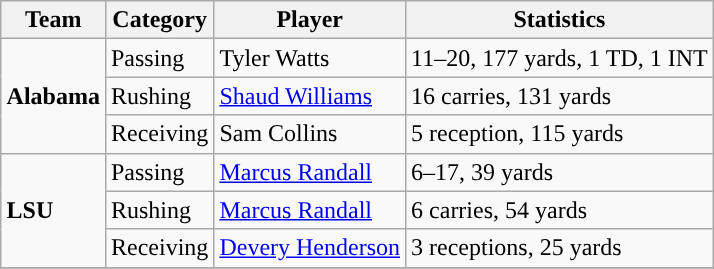<table class="wikitable" style="float: right;">
<tr>
<th>Team</th>
<th>Category</th>
<th>Player</th>
<th>Statistics</th>
</tr>
<tr>
<td rowspan=3><strong>Alabama</strong></td>
<td>Passing</td>
<td>Tyler Watts</td>
<td>11–20, 177 yards, 1 TD, 1 INT</td>
</tr>
<tr>
<td>Rushing</td>
<td><a href='#'>Shaud Williams</a></td>
<td>16 carries, 131 yards</td>
</tr>
<tr>
<td>Receiving</td>
<td>Sam Collins</td>
<td>5 reception, 115 yards</td>
</tr>
<tr>
<td rowspan=3><strong>LSU</strong></td>
<td>Passing</td>
<td><a href='#'>Marcus Randall</a></td>
<td>6–17, 39 yards</td>
</tr>
<tr>
<td>Rushing</td>
<td><a href='#'>Marcus Randall</a></td>
<td>6 carries, 54 yards</td>
</tr>
<tr>
<td>Receiving</td>
<td><a href='#'>Devery Henderson</a></td>
<td>3 receptions, 25 yards</td>
</tr>
<tr>
</tr>
</table>
